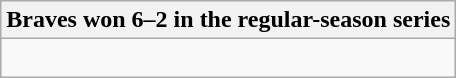<table class="wikitable collapsible collapsed">
<tr>
<th>Braves won 6–2 in the regular-season series</th>
</tr>
<tr>
<td><br>






</td>
</tr>
</table>
